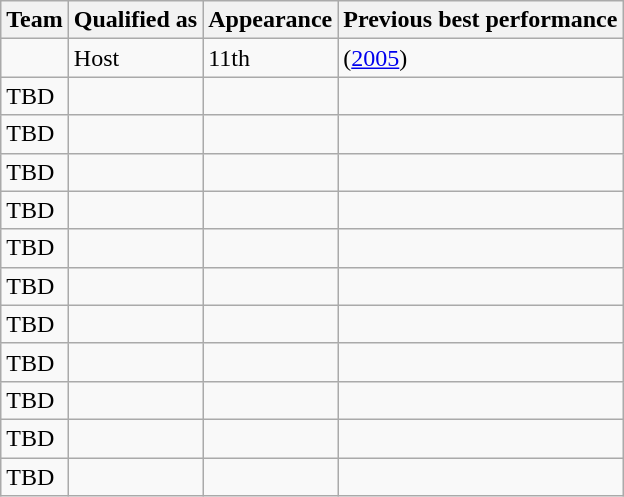<table class="wikitable sortable">
<tr>
<th>Team</th>
<th>Qualified as</th>
<th data-sort-type="number">Appearance</th>
<th>Previous best performance</th>
</tr>
<tr>
<td></td>
<td>Host</td>
<td>11th</td>
<td> (<a href='#'>2005</a>)</td>
</tr>
<tr>
<td>TBD</td>
<td></td>
<td></td>
<td></td>
</tr>
<tr>
<td>TBD</td>
<td></td>
<td></td>
<td></td>
</tr>
<tr>
<td>TBD</td>
<td></td>
<td></td>
<td></td>
</tr>
<tr>
<td>TBD</td>
<td></td>
<td></td>
<td></td>
</tr>
<tr>
<td>TBD</td>
<td></td>
<td></td>
<td></td>
</tr>
<tr>
<td>TBD</td>
<td></td>
<td></td>
<td></td>
</tr>
<tr>
<td>TBD</td>
<td></td>
<td></td>
<td></td>
</tr>
<tr>
<td>TBD</td>
<td></td>
<td></td>
<td></td>
</tr>
<tr>
<td>TBD</td>
<td></td>
<td></td>
<td></td>
</tr>
<tr>
<td>TBD</td>
<td></td>
<td></td>
<td></td>
</tr>
<tr>
<td>TBD</td>
<td></td>
<td></td>
<td></td>
</tr>
</table>
